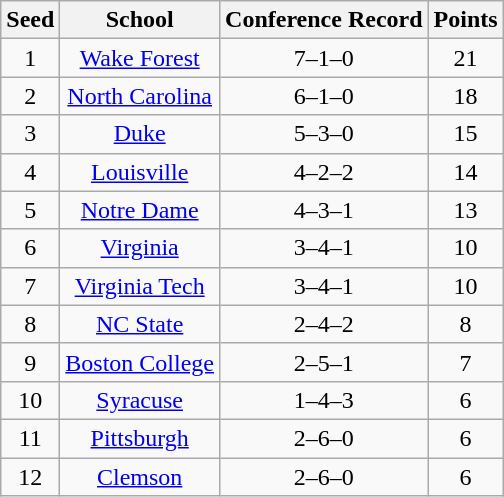<table class="wikitable" style="text-align:center">
<tr>
<th>Seed</th>
<th>School</th>
<th>Conference Record</th>
<th>Points</th>
</tr>
<tr>
<td>1</td>
<td><a href='#'>Wake Forest</a></td>
<td>7–1–0</td>
<td>21</td>
</tr>
<tr>
<td>2</td>
<td><a href='#'>North Carolina</a></td>
<td>6–1–0</td>
<td>18</td>
</tr>
<tr>
<td>3</td>
<td><a href='#'>Duke</a></td>
<td>5–3–0</td>
<td>15</td>
</tr>
<tr>
<td>4</td>
<td><a href='#'>Louisville</a></td>
<td>4–2–2</td>
<td>14</td>
</tr>
<tr>
<td>5</td>
<td><a href='#'>Notre Dame</a></td>
<td>4–3–1</td>
<td>13</td>
</tr>
<tr>
<td>6</td>
<td><a href='#'>Virginia</a></td>
<td>3–4–1</td>
<td>10</td>
</tr>
<tr>
<td>7</td>
<td><a href='#'>Virginia Tech</a></td>
<td>3–4–1</td>
<td>10</td>
</tr>
<tr>
<td>8</td>
<td><a href='#'>NC State</a></td>
<td>2–4–2</td>
<td>8</td>
</tr>
<tr>
<td>9</td>
<td><a href='#'>Boston College</a></td>
<td>2–5–1</td>
<td>7</td>
</tr>
<tr>
<td>10</td>
<td><a href='#'>Syracuse</a></td>
<td>1–4–3</td>
<td>6</td>
</tr>
<tr>
<td>11</td>
<td><a href='#'>Pittsburgh</a></td>
<td>2–6–0</td>
<td>6</td>
</tr>
<tr>
<td>12</td>
<td><a href='#'>Clemson</a></td>
<td>2–6–0</td>
<td>6</td>
</tr>
</table>
